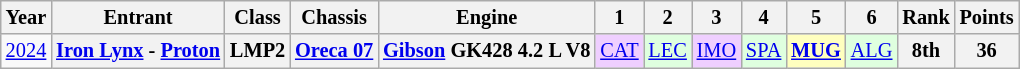<table class="wikitable" style="text-align:center; font-size:85%">
<tr>
<th>Year</th>
<th>Entrant</th>
<th>Class</th>
<th>Chassis</th>
<th>Engine</th>
<th>1</th>
<th>2</th>
<th>3</th>
<th>4</th>
<th>5</th>
<th>6</th>
<th>Rank</th>
<th>Points</th>
</tr>
<tr>
<td><a href='#'>2024</a></td>
<th nowrap><a href='#'>Iron Lynx</a> - <a href='#'>Proton</a></th>
<th>LMP2</th>
<th nowrap><a href='#'>Oreca 07</a></th>
<th nowrap><a href='#'>Gibson</a> GK428 4.2 L V8</th>
<td style="background:#EFCFFF;"><a href='#'>CAT</a><br></td>
<td style="background:#DFFFDF;"><a href='#'>LEC</a><br></td>
<td style="background:#EFCFFF;"><a href='#'>IMO</a><br></td>
<td style="background:#DFFFDF;"><a href='#'>SPA</a><br></td>
<td style="background:#FFFFBF;"><strong><a href='#'>MUG</a></strong><br></td>
<td style="background:#DFFFDF;"><a href='#'>ALG</a><br></td>
<th>8th</th>
<th>36</th>
</tr>
</table>
